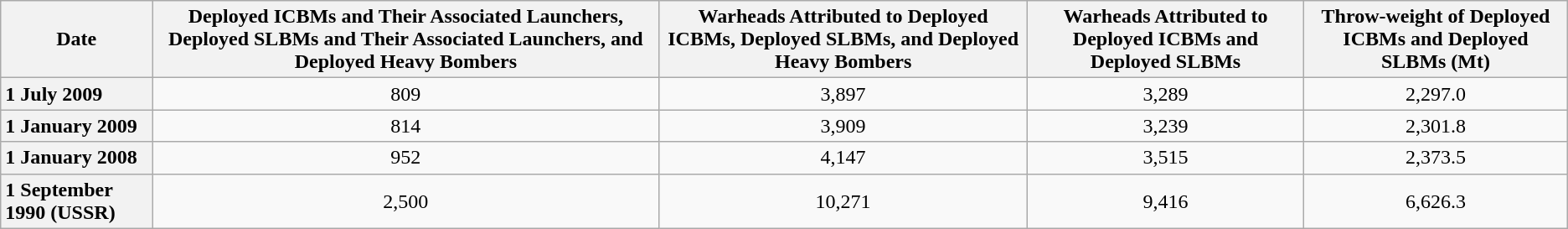<table class="wikitable" style="text-align:center">
<tr>
<th>Date</th>
<th>Deployed ICBMs and Their Associated Launchers, Deployed SLBMs and Their Associated Launchers, and Deployed Heavy Bombers</th>
<th>Warheads Attributed to Deployed ICBMs, Deployed SLBMs, and Deployed Heavy Bombers</th>
<th>Warheads Attributed to Deployed ICBMs and Deployed SLBMs</th>
<th>Throw-weight of Deployed ICBMs and Deployed SLBMs (Mt)</th>
</tr>
<tr>
<th style="text-align:left">1 July 2009</th>
<td>809</td>
<td>3,897</td>
<td>3,289</td>
<td>2,297.0</td>
</tr>
<tr>
<th style="text-align:left">1 January 2009</th>
<td>814</td>
<td>3,909</td>
<td>3,239</td>
<td>2,301.8</td>
</tr>
<tr>
<th style="text-align:left">1 January 2008</th>
<td>952</td>
<td>4,147</td>
<td>3,515</td>
<td>2,373.5</td>
</tr>
<tr>
<th style="text-align:left">1 September 1990 (USSR)</th>
<td>2,500</td>
<td>10,271</td>
<td>9,416</td>
<td>6,626.3</td>
</tr>
</table>
